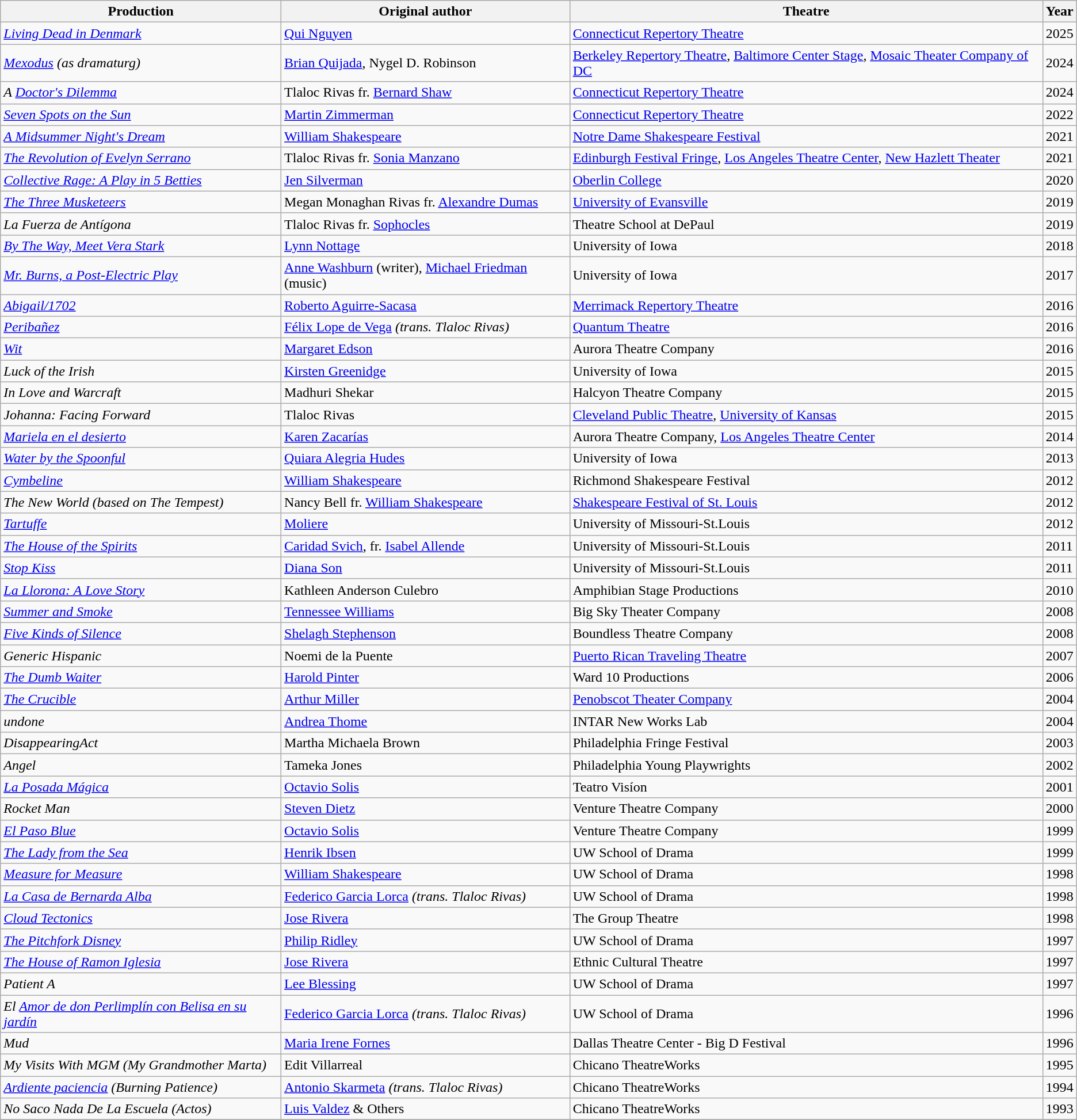<table class="wikitable">
<tr>
<th>Production</th>
<th>Original author</th>
<th>Theatre</th>
<th>Year</th>
</tr>
<tr>
<td><em><a href='#'>Living Dead in Denmark</a></em></td>
<td><a href='#'>Qui Nguyen</a></td>
<td><a href='#'>Connecticut Repertory Theatre</a></td>
<td>2025</td>
</tr>
<tr>
<td><em><a href='#'>Mexodus</a> (as dramaturg)</em></td>
<td><a href='#'>Brian Quijada</a>, Nygel D. Robinson</td>
<td><a href='#'>Berkeley Repertory Theatre</a>, <a href='#'>Baltimore Center Stage</a>, <a href='#'>Mosaic Theater Company of DC</a></td>
<td>2024</td>
</tr>
<tr>
<td><em>A <a href='#'>Doctor's Dilemma</a></em></td>
<td>Tlaloc Rivas fr. <a href='#'>Bernard Shaw</a></td>
<td><a href='#'>Connecticut Repertory Theatre</a></td>
<td>2024</td>
</tr>
<tr>
<td><em><a href='#'>Seven Spots on the Sun</a></em></td>
<td><a href='#'>Martin Zimmerman</a></td>
<td><a href='#'>Connecticut Repertory Theatre</a></td>
<td>2022</td>
</tr>
<tr>
<td><em><a href='#'>A Midsummer Night's Dream</a></em></td>
<td><a href='#'>William Shakespeare</a></td>
<td><a href='#'>Notre Dame Shakespeare Festival</a></td>
<td>2021</td>
</tr>
<tr>
<td><em><a href='#'>The Revolution of Evelyn Serrano</a></em></td>
<td>Tlaloc Rivas fr. <a href='#'>Sonia Manzano</a></td>
<td><a href='#'>Edinburgh Festival Fringe</a>, <a href='#'>Los Angeles Theatre Center</a>, <a href='#'>New Hazlett Theater</a></td>
<td>2021</td>
</tr>
<tr>
<td><em><a href='#'>Collective Rage: A Play in 5 Betties</a></em></td>
<td><a href='#'>Jen Silverman</a></td>
<td><a href='#'>Oberlin College</a></td>
<td>2020</td>
</tr>
<tr>
<td><em><a href='#'>The Three Musketeers</a></em></td>
<td>Megan Monaghan Rivas fr. <a href='#'>Alexandre Dumas</a></td>
<td><a href='#'>University of Evansville</a></td>
<td>2019</td>
</tr>
<tr>
<td><em>La Fuerza de Antígona</em></td>
<td>Tlaloc Rivas fr. <a href='#'>Sophocles</a></td>
<td>Theatre School at DePaul</td>
<td>2019</td>
</tr>
<tr>
<td><em><a href='#'>By The Way, Meet Vera Stark</a></em></td>
<td><a href='#'>Lynn Nottage</a></td>
<td>University of Iowa</td>
<td>2018</td>
</tr>
<tr>
<td><em><a href='#'>Mr. Burns, a Post-Electric Play</a></em></td>
<td><a href='#'>Anne Washburn</a> (writer), <a href='#'>Michael Friedman</a> (music)</td>
<td>University of Iowa</td>
<td>2017</td>
</tr>
<tr>
<td><em><a href='#'>Abigail/1702</a></em></td>
<td><a href='#'>Roberto Aguirre-Sacasa</a></td>
<td><a href='#'>Merrimack Repertory Theatre</a></td>
<td>2016</td>
</tr>
<tr>
<td><a href='#'><em>Peribañez</em></a></td>
<td><a href='#'>Félix Lope de Vega</a><em> (trans. Tlaloc Rivas)</em></td>
<td><a href='#'>Quantum Theatre</a></td>
<td>2016</td>
</tr>
<tr>
<td><a href='#'><em>Wit</em></a></td>
<td><a href='#'>Margaret Edson</a></td>
<td>Aurora Theatre Company</td>
<td>2016</td>
</tr>
<tr>
<td><em>Luck of the Irish</em></td>
<td><a href='#'>Kirsten Greenidge</a></td>
<td>University of Iowa</td>
<td>2015</td>
</tr>
<tr>
<td><em>In Love and Warcraft</em></td>
<td>Madhuri Shekar</td>
<td>Halcyon Theatre Company</td>
<td>2015</td>
</tr>
<tr>
<td><em>Johanna: Facing Forward</em></td>
<td>Tlaloc Rivas</td>
<td><a href='#'>Cleveland Public Theatre</a>, <a href='#'>University of Kansas</a></td>
<td>2015</td>
</tr>
<tr>
<td><em><a href='#'>Mariela en el desierto</a></em></td>
<td><a href='#'>Karen Zacarías</a></td>
<td>Aurora Theatre Company, <a href='#'>Los Angeles Theatre Center</a></td>
<td>2014</td>
</tr>
<tr>
<td><em><a href='#'>Water by the Spoonful</a></em></td>
<td><a href='#'>Quiara Alegria Hudes</a></td>
<td>University of Iowa</td>
<td>2013</td>
</tr>
<tr>
<td><em><a href='#'>Cymbeline</a></em></td>
<td><a href='#'>William Shakespeare</a></td>
<td>Richmond Shakespeare Festival</td>
<td>2012</td>
</tr>
<tr>
<td><em>The New World (based on The Tempest)</em></td>
<td>Nancy Bell fr. <a href='#'>William Shakespeare</a></td>
<td><a href='#'>Shakespeare Festival of St. Louis</a></td>
<td>2012</td>
</tr>
<tr>
<td><em><a href='#'>Tartuffe</a></em></td>
<td><a href='#'>Moliere</a></td>
<td>University of Missouri-St.Louis</td>
<td>2012</td>
</tr>
<tr>
<td><em><a href='#'>The House of the Spirits</a></em></td>
<td><a href='#'>Caridad Svich</a>, fr. <a href='#'>Isabel Allende</a></td>
<td>University of Missouri-St.Louis</td>
<td>2011</td>
</tr>
<tr>
<td><em><a href='#'>Stop Kiss</a></em></td>
<td><a href='#'>Diana Son</a></td>
<td>University of Missouri-St.Louis</td>
<td>2011</td>
</tr>
<tr>
<td><em><a href='#'>La Llorona: A Love Story</a></em></td>
<td>Kathleen Anderson Culebro</td>
<td>Amphibian Stage Productions</td>
<td>2010</td>
</tr>
<tr>
<td><em><a href='#'>Summer and Smoke</a></em></td>
<td><a href='#'>Tennessee Williams</a></td>
<td>Big Sky Theater Company</td>
<td>2008</td>
</tr>
<tr>
<td><em><a href='#'>Five Kinds of Silence</a></em></td>
<td><a href='#'>Shelagh Stephenson</a></td>
<td>Boundless Theatre Company</td>
<td>2008</td>
</tr>
<tr>
<td><em>Generic Hispanic</em></td>
<td>Noemi de la Puente</td>
<td><a href='#'>Puerto Rican Traveling Theatre</a></td>
<td>2007</td>
</tr>
<tr>
<td><em><a href='#'>The Dumb Waiter</a></em></td>
<td><a href='#'>Harold Pinter</a></td>
<td>Ward 10 Productions</td>
<td>2006</td>
</tr>
<tr>
<td><em><a href='#'>The Crucible</a></em></td>
<td><a href='#'>Arthur Miller</a></td>
<td><a href='#'>Penobscot Theater Company</a></td>
<td>2004</td>
</tr>
<tr>
<td><em>undone</em></td>
<td><a href='#'>Andrea Thome</a></td>
<td>INTAR New Works Lab</td>
<td>2004</td>
</tr>
<tr>
<td><em>DisappearingAct</em></td>
<td>Martha Michaela Brown</td>
<td>Philadelphia Fringe Festival</td>
<td>2003</td>
</tr>
<tr>
<td><em>Angel</em></td>
<td>Tameka Jones</td>
<td>Philadelphia Young Playwrights</td>
<td>2002</td>
</tr>
<tr>
<td><em><a href='#'>La Posada Mágica</a></em></td>
<td><a href='#'>Octavio Solis</a></td>
<td>Teatro Visíon</td>
<td>2001</td>
</tr>
<tr>
<td><em>Rocket Man</em></td>
<td><a href='#'>Steven Dietz</a></td>
<td>Venture Theatre Company</td>
<td>2000</td>
</tr>
<tr>
<td><em><a href='#'>El Paso Blue</a></em></td>
<td><a href='#'>Octavio Solis</a></td>
<td>Venture Theatre Company</td>
<td>1999</td>
</tr>
<tr>
<td><em><a href='#'>The Lady from the Sea</a></em></td>
<td><a href='#'>Henrik Ibsen</a></td>
<td>UW School of Drama</td>
<td>1999</td>
</tr>
<tr>
<td><em><a href='#'>Measure for Measure</a></em></td>
<td><a href='#'>William Shakespeare</a></td>
<td>UW School of Drama</td>
<td>1998</td>
</tr>
<tr>
<td><em><a href='#'>La Casa de Bernarda Alba</a></em></td>
<td><a href='#'>Federico Garcia Lorca</a> <em>(trans. Tlaloc Rivas)</em></td>
<td>UW School of Drama</td>
<td>1998</td>
</tr>
<tr>
<td><em><a href='#'>Cloud Tectonics</a></em></td>
<td><a href='#'>Jose Rivera</a></td>
<td>The Group Theatre</td>
<td>1998</td>
</tr>
<tr>
<td><em><a href='#'>The Pitchfork Disney</a></em></td>
<td><a href='#'>Philip Ridley</a></td>
<td>UW School of Drama</td>
<td>1997</td>
</tr>
<tr>
<td><em><a href='#'>The House of Ramon Iglesia</a></em></td>
<td><a href='#'>Jose Rivera</a></td>
<td>Ethnic Cultural Theatre</td>
<td>1997</td>
</tr>
<tr>
<td><em>Patient A</em></td>
<td><a href='#'>Lee Blessing</a></td>
<td>UW School of Drama</td>
<td>1997</td>
</tr>
<tr>
<td><em>El <a href='#'>Amor de don Perlimplín con Belisa en su jardín</a></em></td>
<td><a href='#'>Federico Garcia Lorca</a> <em>(trans. Tlaloc Rivas)</em></td>
<td>UW School of Drama</td>
<td>1996</td>
</tr>
<tr>
<td><em>Mud</em></td>
<td><a href='#'>Maria Irene Fornes</a></td>
<td>Dallas Theatre Center - Big D Festival</td>
<td>1996</td>
</tr>
<tr>
<td><em>My Visits With MGM (My Grandmother Marta)</em></td>
<td>Edit Villarreal</td>
<td>Chicano TheatreWorks</td>
<td>1995</td>
</tr>
<tr>
<td><em><a href='#'>Ardiente paciencia</a></em> <em>(Burning Patience)</em></td>
<td><a href='#'>Antonio Skarmeta</a> <em>(trans. Tlaloc Rivas)</em></td>
<td>Chicano TheatreWorks</td>
<td>1994</td>
</tr>
<tr>
<td><em>No Saco Nada De La Escuela (Actos)</em></td>
<td><a href='#'>Luis Valdez</a> & Others</td>
<td>Chicano TheatreWorks</td>
<td>1993</td>
</tr>
<tr>
</tr>
</table>
